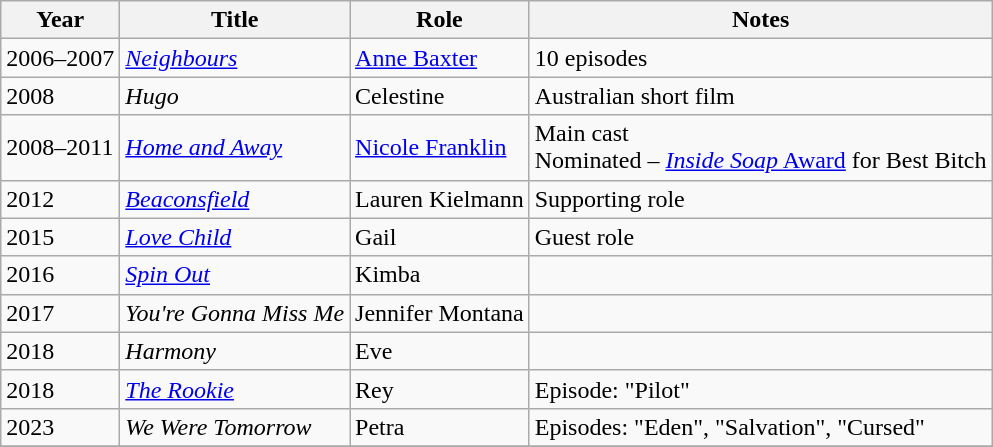<table class="wikitable">
<tr>
<th>Year</th>
<th>Title</th>
<th>Role</th>
<th>Notes</th>
</tr>
<tr>
<td>2006–2007</td>
<td><em><a href='#'>Neighbours</a></em></td>
<td><a href='#'>Anne Baxter</a></td>
<td>10 episodes</td>
</tr>
<tr>
<td>2008</td>
<td><em>Hugo</em></td>
<td>Celestine</td>
<td>Australian short film</td>
</tr>
<tr>
<td>2008–2011</td>
<td><em><a href='#'>Home and Away</a></em></td>
<td><a href='#'>Nicole Franklin</a></td>
<td>Main cast<br>Nominated – <a href='#'><em>Inside Soap</em> Award</a> for Best Bitch</td>
</tr>
<tr>
<td>2012</td>
<td><em><a href='#'>Beaconsfield</a></em></td>
<td>Lauren Kielmann</td>
<td>Supporting role</td>
</tr>
<tr>
<td>2015</td>
<td><em><a href='#'>Love Child</a></em></td>
<td>Gail</td>
<td>Guest role</td>
</tr>
<tr>
<td>2016</td>
<td><em><a href='#'>Spin Out</a></em></td>
<td>Kimba</td>
<td></td>
</tr>
<tr>
<td>2017</td>
<td><em>You're Gonna Miss Me</em></td>
<td>Jennifer Montana</td>
<td></td>
</tr>
<tr>
<td>2018</td>
<td><em>Harmony</em></td>
<td>Eve</td>
<td></td>
</tr>
<tr>
<td>2018</td>
<td><em><a href='#'>The Rookie</a></em></td>
<td>Rey</td>
<td>Episode: "Pilot"</td>
</tr>
<tr>
<td>2023</td>
<td><em>We Were Tomorrow</em></td>
<td>Petra</td>
<td>Episodes: "Eden", "Salvation", "Cursed"</td>
</tr>
<tr>
</tr>
</table>
